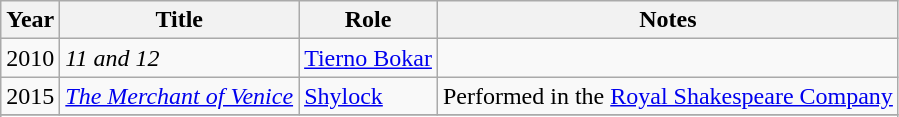<table class="wikitable">
<tr>
<th>Year</th>
<th>Title</th>
<th>Role</th>
<th>Notes</th>
</tr>
<tr>
<td>2010</td>
<td><em>11 and 12</em></td>
<td><a href='#'>Tierno Bokar</a></td>
<td></td>
</tr>
<tr>
<td>2015</td>
<td><em><a href='#'>The Merchant of Venice</a></em></td>
<td><a href='#'>Shylock</a></td>
<td>Performed in the <a href='#'>Royal Shakespeare Company</a></td>
</tr>
<tr>
</tr>
<tr>
</tr>
</table>
